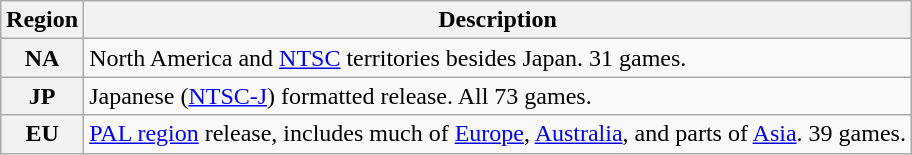<table class="wikitable plainrowheaders" style="margin: 1em auto;">
<tr>
<th scope="col">Region</th>
<th scope="col">Description</th>
</tr>
<tr>
<th scope="row">NA</th>
<td>North America and <a href='#'>NTSC</a> territories besides Japan. 31 games.</td>
</tr>
<tr>
<th scope="row">JP</th>
<td>Japanese (<a href='#'>NTSC-J</a>) formatted release. All 73 games.</td>
</tr>
<tr>
<th scope="row">EU</th>
<td><a href='#'>PAL region</a> release, includes much of <a href='#'>Europe</a>, <a href='#'>Australia</a>, and parts of <a href='#'>Asia</a>. 39 games.</td>
</tr>
</table>
